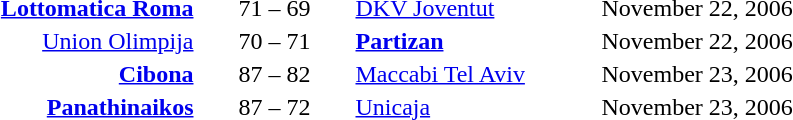<table style="text-align:center">
<tr>
<th width=160></th>
<th width=100></th>
<th width=160></th>
<th width=200></th>
</tr>
<tr>
<td align=right><strong><a href='#'>Lottomatica Roma</a></strong> </td>
<td>71 – 69</td>
<td align=left> <a href='#'>DKV Joventut</a></td>
<td align=left>November 22, 2006</td>
</tr>
<tr>
<td align=right><a href='#'>Union Olimpija</a> </td>
<td>70 – 71</td>
<td align=left> <strong><a href='#'>Partizan</a></strong></td>
<td align=left>November 22, 2006</td>
</tr>
<tr>
<td align=right><strong><a href='#'>Cibona</a></strong> </td>
<td>87 – 82</td>
<td align=left> <a href='#'>Maccabi Tel Aviv</a></td>
<td align=left>November 23, 2006</td>
</tr>
<tr>
<td align=right><strong><a href='#'>Panathinaikos</a></strong> </td>
<td>87 – 72</td>
<td align=left> <a href='#'>Unicaja</a></td>
<td align=left>November 23, 2006</td>
</tr>
</table>
